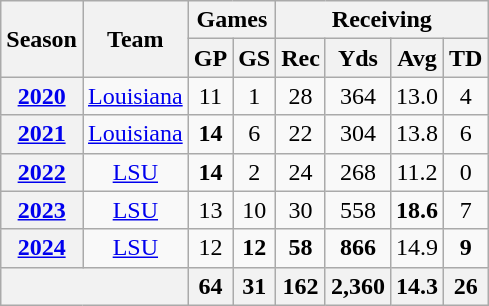<table class="wikitable" style="text-align:center;">
<tr>
<th rowspan="2">Season</th>
<th rowspan="2">Team</th>
<th colspan="2">Games</th>
<th colspan="4">Receiving</th>
</tr>
<tr>
<th>GP</th>
<th>GS</th>
<th>Rec</th>
<th>Yds</th>
<th>Avg</th>
<th>TD</th>
</tr>
<tr>
<th><a href='#'>2020</a></th>
<td><a href='#'>Louisiana</a></td>
<td>11</td>
<td>1</td>
<td>28</td>
<td>364</td>
<td>13.0</td>
<td>4</td>
</tr>
<tr>
<th><a href='#'>2021</a></th>
<td><a href='#'>Louisiana</a></td>
<td><strong>14</strong></td>
<td>6</td>
<td>22</td>
<td>304</td>
<td>13.8</td>
<td>6</td>
</tr>
<tr>
<th><a href='#'>2022</a></th>
<td><a href='#'>LSU</a></td>
<td><strong>14</strong></td>
<td>2</td>
<td>24</td>
<td>268</td>
<td>11.2</td>
<td>0</td>
</tr>
<tr>
<th><a href='#'>2023</a></th>
<td><a href='#'>LSU</a></td>
<td>13</td>
<td>10</td>
<td>30</td>
<td>558</td>
<td><strong>18.6</strong></td>
<td>7</td>
</tr>
<tr>
<th><a href='#'>2024</a></th>
<td><a href='#'>LSU</a></td>
<td>12</td>
<td><strong>12</strong></td>
<td><strong>58</strong></td>
<td><strong>866</strong></td>
<td>14.9</td>
<td><strong>9</strong></td>
</tr>
<tr>
<th Colspan=2></th>
<th>64</th>
<th>31</th>
<th>162</th>
<th>2,360</th>
<th>14.3</th>
<th>26</th>
</tr>
</table>
